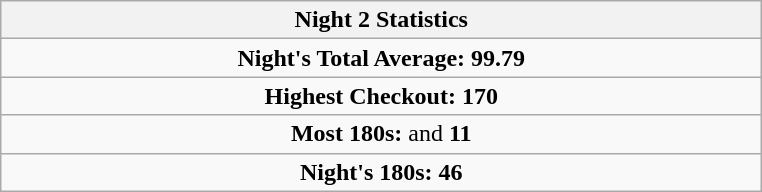<table class=wikitable style="text-align:center">
<tr>
<th width=500>Night 2 Statistics</th>
</tr>
<tr align=center>
<td colspan="3"><strong>Night's Total Average:</strong> <strong>99.79</strong></td>
</tr>
<tr align=center>
<td colspan="3"><strong>Highest Checkout:</strong>  <strong>170</strong></td>
</tr>
<tr align=center>
<td colspan="3"><strong>Most 180s:</strong>  and  <strong>11</strong></td>
</tr>
<tr align=center>
<td colspan="3"><strong>Night's 180s:</strong> <strong>46</strong></td>
</tr>
</table>
